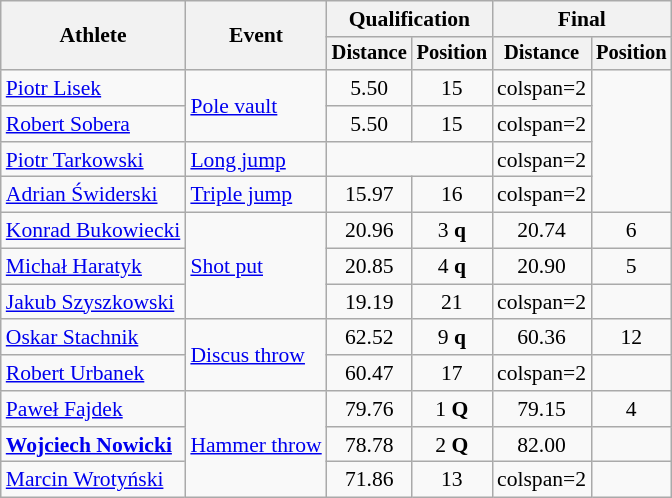<table class="wikitable" style="font-size:90%">
<tr>
<th rowspan="2">Athlete</th>
<th rowspan="2">Event</th>
<th colspan="2">Qualification</th>
<th colspan="2">Final</th>
</tr>
<tr style="font-size:95%">
<th>Distance</th>
<th>Position</th>
<th>Distance</th>
<th>Position</th>
</tr>
<tr align="center">
<td align="left"><a href='#'>Piotr Lisek</a></td>
<td rowspan="2" align="left"><a href='#'>Pole vault</a></td>
<td>5.50</td>
<td>15</td>
<td>colspan=2 </td>
</tr>
<tr align="center">
<td align="left"><a href='#'>Robert Sobera</a></td>
<td>5.50</td>
<td>15</td>
<td>colspan=2 </td>
</tr>
<tr align="center">
<td align="left"><a href='#'>Piotr Tarkowski</a></td>
<td align="left"><a href='#'>Long jump</a></td>
<td colspan=2></td>
<td>colspan=2 </td>
</tr>
<tr align="center">
<td align="left"><a href='#'>Adrian Świderski</a></td>
<td align="left"><a href='#'>Triple jump</a></td>
<td>15.97</td>
<td>16</td>
<td>colspan=2 </td>
</tr>
<tr align="center">
<td align="left"><a href='#'>Konrad Bukowiecki</a></td>
<td align="left" rowspan=3><a href='#'>Shot put</a></td>
<td>20.96</td>
<td>3 <strong>q</strong></td>
<td>20.74</td>
<td>6</td>
</tr>
<tr align="center">
<td align="left"><a href='#'>Michał Haratyk</a></td>
<td>20.85</td>
<td>4 <strong>q</strong></td>
<td>20.90</td>
<td>5</td>
</tr>
<tr align="center">
<td align="left"><a href='#'>Jakub Szyszkowski</a></td>
<td>19.19</td>
<td>21</td>
<td>colspan=2 </td>
</tr>
<tr align="center">
<td align="left"><a href='#'>Oskar Stachnik</a></td>
<td align="left" rowspan=2><a href='#'>Discus throw</a></td>
<td>62.52</td>
<td>9 <strong>q</strong></td>
<td>60.36</td>
<td>12</td>
</tr>
<tr align="center">
<td align="left"><a href='#'>Robert Urbanek</a></td>
<td>60.47</td>
<td>17</td>
<td>colspan=2 </td>
</tr>
<tr align="center">
<td align="left"><a href='#'>Paweł Fajdek</a></td>
<td rowspan="3" align="left"><a href='#'>Hammer throw</a></td>
<td>79.76</td>
<td>1 <strong>Q</strong></td>
<td>79.15</td>
<td>4</td>
</tr>
<tr align="center">
<td align="left"><strong><a href='#'>Wojciech Nowicki</a></strong></td>
<td>78.78</td>
<td>2 <strong>Q</strong></td>
<td>82.00 </td>
<td></td>
</tr>
<tr align="center">
<td align="left"><a href='#'>Marcin Wrotyński</a></td>
<td>71.86</td>
<td>13</td>
<td>colspan=2 </td>
</tr>
</table>
